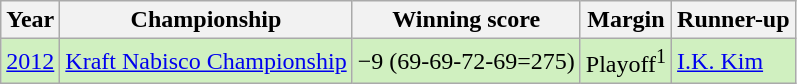<table class="wikitable">
<tr>
<th>Year</th>
<th>Championship</th>
<th>Winning score</th>
<th>Margin</th>
<th>Runner-up</th>
</tr>
<tr style="background:#D0F0C0;">
<td><a href='#'>2012</a></td>
<td><a href='#'>Kraft Nabisco Championship</a></td>
<td>−9 (69-69-72-69=275)</td>
<td>Playoff<sup>1</sup></td>
<td> <a href='#'>I.K. Kim</a></td>
</tr>
</table>
